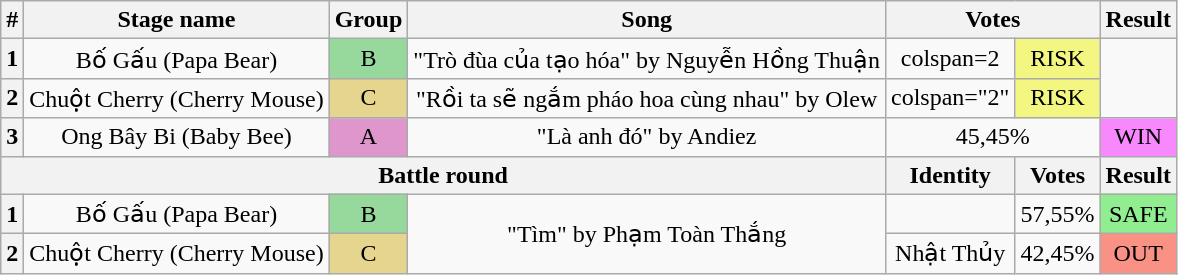<table class="wikitable plainrowheaders" style="text-align: center;">
<tr>
<th>#</th>
<th>Stage name</th>
<th>Group</th>
<th>Song</th>
<th colspan="2">Votes</th>
<th>Result</th>
</tr>
<tr>
<th>1</th>
<td>Bố Gấu (Papa Bear)</td>
<td bgcolor="#97D89D">B</td>
<td>"Trò đùa của tạo hóa" by Nguyễn Hồng Thuận</td>
<td>colspan=2 </td>
<td bgcolor="#F3F781">RISK</td>
</tr>
<tr>
<th>2</th>
<td>Chuột Cherry (Cherry Mouse)</td>
<td bgcolor="#E5D58E">C</td>
<td>"Rồi ta sẽ ngắm pháo hoa cùng nhau" by Olew</td>
<td>colspan="2" </td>
<td bgcolor="#F3F781">RISK</td>
</tr>
<tr>
<th>3</th>
<td>Ong Bây Bi (Baby Bee)</td>
<td bgcolor="#DE96CD">A</td>
<td>"Là anh đó" by Andiez</td>
<td colspan="2">45,45%</td>
<td bgcolor=#F888FD>WIN</td>
</tr>
<tr>
<th colspan="4">Battle round</th>
<th>Identity</th>
<th>Votes</th>
<th>Result</th>
</tr>
<tr>
<th>1</th>
<td>Bố Gấu (Papa Bear)</td>
<td bgcolor="#97D89D">B</td>
<td rowspan="2">"Tìm" by Phạm Toàn Thắng</td>
<td></td>
<td>57,55%</td>
<td bgcolor=lightgreen>SAFE</td>
</tr>
<tr>
<th>2</th>
<td>Chuột Cherry (Cherry Mouse)</td>
<td bgcolor="#E5D58E">C</td>
<td>Nhật Thủy</td>
<td>42,45%</td>
<td bgcolor="#F99185">OUT</td>
</tr>
</table>
